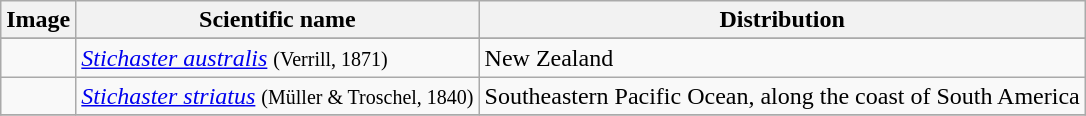<table class="wikitable">
<tr>
<th>Image</th>
<th>Scientific name</th>
<th>Distribution</th>
</tr>
<tr>
</tr>
<tr>
<td></td>
<td><em><a href='#'>Stichaster australis</a></em> <small>(Verrill, 1871)</small></td>
<td>New Zealand</td>
</tr>
<tr>
<td></td>
<td><em><a href='#'>Stichaster striatus</a></em> <small>(Müller & Troschel, 1840)</small></td>
<td>Southeastern Pacific Ocean, along the coast of South America</td>
</tr>
<tr>
</tr>
</table>
